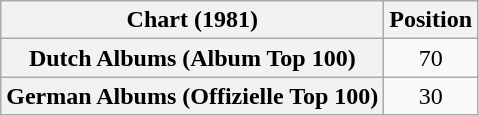<table class="wikitable sortable plainrowheaders" style="text-align:center">
<tr>
<th scope="col">Chart (1981)</th>
<th scope="col">Position</th>
</tr>
<tr>
<th scope="row">Dutch Albums (Album Top 100)</th>
<td>70</td>
</tr>
<tr>
<th scope="row">German Albums (Offizielle Top 100)</th>
<td>30</td>
</tr>
</table>
